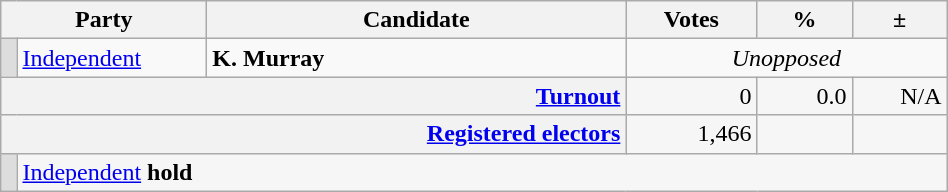<table class=wikitable>
<tr>
<th scope="col" colspan="2" style="width: 130px">Party</th>
<th scope="col" style="width: 17em">Candidate</th>
<th scope="col" style="width: 5em">Votes</th>
<th scope="col" style="width: 3.5em">%</th>
<th scope="col" style="width: 3.5em">±</th>
</tr>
<tr>
<td style="background:#DDDDDD;"></td>
<td><a href='#'>Independent</a></td>
<td><strong>K. Murray</strong></td>
<td style="text-align: center; "colspan="3"><em>Unopposed</em></td>
</tr>
<tr style="background-color:#F6F6F6">
<th colspan="3" style="text-align: right; margin-right: 0.5em"><a href='#'>Turnout</a></th>
<td style="text-align: right; margin-right: 0.5em">0</td>
<td style="text-align: right; margin-right: 0.5em">0.0</td>
<td style="text-align: right; margin-right: 0.5em">N/A</td>
</tr>
<tr style="background-color:#F6F6F6;">
<th colspan="3" style="text-align:right;"><a href='#'>Registered electors</a></th>
<td style="text-align:right; margin-right:0.5em">1,466</td>
<td></td>
<td></td>
</tr>
<tr style="background-color:#F6F6F6">
<td style="background:#DDDDDD;"></td>
<td colspan="5"><a href='#'>Independent</a> <strong>hold</strong></td>
</tr>
</table>
